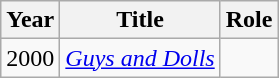<table class="wikitable sortable">
<tr>
<th>Year</th>
<th>Title</th>
<th>Role</th>
</tr>
<tr>
<td>2000</td>
<td><em><a href='#'>Guys and Dolls</a></em></td>
<td></td>
</tr>
</table>
